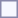<table style="border:1px solid #8888aa; background:#f7f8ff; padding:5px; font-size:95%; margin:0 12px 12px 0;">
</table>
